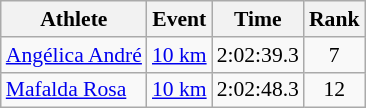<table class=wikitable style="font-size:90%;">
<tr>
<th>Athlete</th>
<th>Event</th>
<th>Time</th>
<th>Rank</th>
</tr>
<tr style="text-align:center">
<td style="text-align:left"><a href='#'>Angélica André</a></td>
<td style="text-align:left"><a href='#'>10 km</a></td>
<td>2:02:39.3</td>
<td>7</td>
</tr>
<tr style="text-align:center">
<td style="text-align:left"><a href='#'>Mafalda Rosa</a></td>
<td style="text-align:left"><a href='#'>10 km</a></td>
<td>2:02:48.3</td>
<td>12</td>
</tr>
</table>
